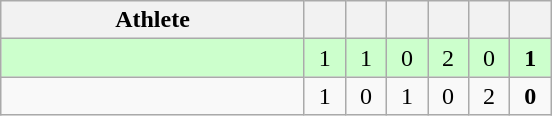<table class=wikitable style="text-align:center">
<tr>
<th width=195>Athlete</th>
<th width=20></th>
<th width=20></th>
<th width=20></th>
<th width=20></th>
<th width=20></th>
<th width=20></th>
</tr>
<tr bgcolor=ccffcc>
<td style="text-align:left"></td>
<td>1</td>
<td>1</td>
<td>0</td>
<td>2</td>
<td>0</td>
<td><strong>1</strong></td>
</tr>
<tr>
<td style="text-align:left"></td>
<td>1</td>
<td>0</td>
<td>1</td>
<td>0</td>
<td>2</td>
<td><strong>0</strong></td>
</tr>
</table>
